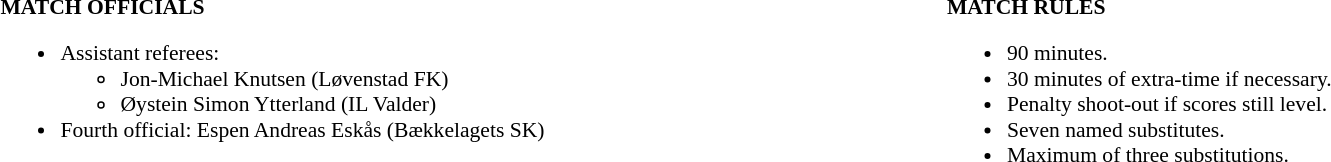<table width=100% style="font-size: 90%">
<tr>
<td width=50% valign=top><br><strong>MATCH OFFICIALS</strong><ul><li>Assistant referees:<ul><li>Jon-Michael Knutsen (Løvenstad FK)</li><li>Øystein Simon Ytterland (IL Valder)</li></ul></li><li>Fourth official: Espen Andreas Eskås (Bækkelagets SK)</li></ul></td>
<td width=50% valign=top><br><strong>MATCH RULES</strong><ul><li>90 minutes.</li><li>30 minutes of extra-time if necessary.</li><li>Penalty shoot-out if scores still level.</li><li>Seven named substitutes.</li><li>Maximum of three substitutions.</li></ul></td>
</tr>
</table>
